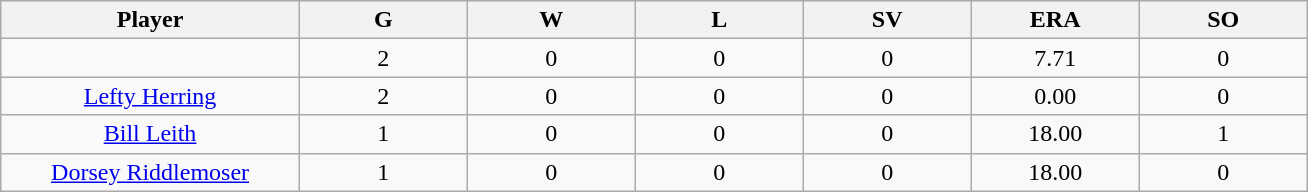<table class="wikitable sortable">
<tr>
<th bgcolor="#DDDDFF" width="16%">Player</th>
<th bgcolor="#DDDDFF" width="9%">G</th>
<th bgcolor="#DDDDFF" width="9%">W</th>
<th bgcolor="#DDDDFF" width="9%">L</th>
<th bgcolor="#DDDDFF" width="9%">SV</th>
<th bgcolor="#DDDDFF" width="9%">ERA</th>
<th bgcolor="#DDDDFF" width="9%">SO</th>
</tr>
<tr align="center">
<td></td>
<td>2</td>
<td>0</td>
<td>0</td>
<td>0</td>
<td>7.71</td>
<td>0</td>
</tr>
<tr align="center">
<td><a href='#'>Lefty Herring</a></td>
<td>2</td>
<td>0</td>
<td>0</td>
<td>0</td>
<td>0.00</td>
<td>0</td>
</tr>
<tr align=center>
<td><a href='#'>Bill Leith</a></td>
<td>1</td>
<td>0</td>
<td>0</td>
<td>0</td>
<td>18.00</td>
<td>1</td>
</tr>
<tr align=center>
<td><a href='#'>Dorsey Riddlemoser</a></td>
<td>1</td>
<td>0</td>
<td>0</td>
<td>0</td>
<td>18.00</td>
<td>0</td>
</tr>
</table>
